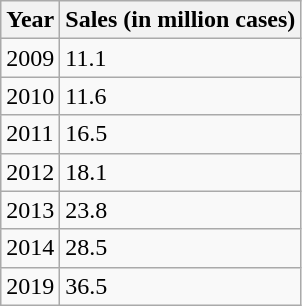<table class="wikitable">
<tr>
<th>Year</th>
<th>Sales (in million cases)</th>
</tr>
<tr>
<td>2009</td>
<td>11.1</td>
</tr>
<tr>
<td>2010</td>
<td>11.6</td>
</tr>
<tr>
<td>2011</td>
<td>16.5</td>
</tr>
<tr>
<td>2012</td>
<td>18.1</td>
</tr>
<tr>
<td>2013</td>
<td>23.8</td>
</tr>
<tr>
<td>2014</td>
<td>28.5</td>
</tr>
<tr>
<td>2019</td>
<td>36.5</td>
</tr>
</table>
